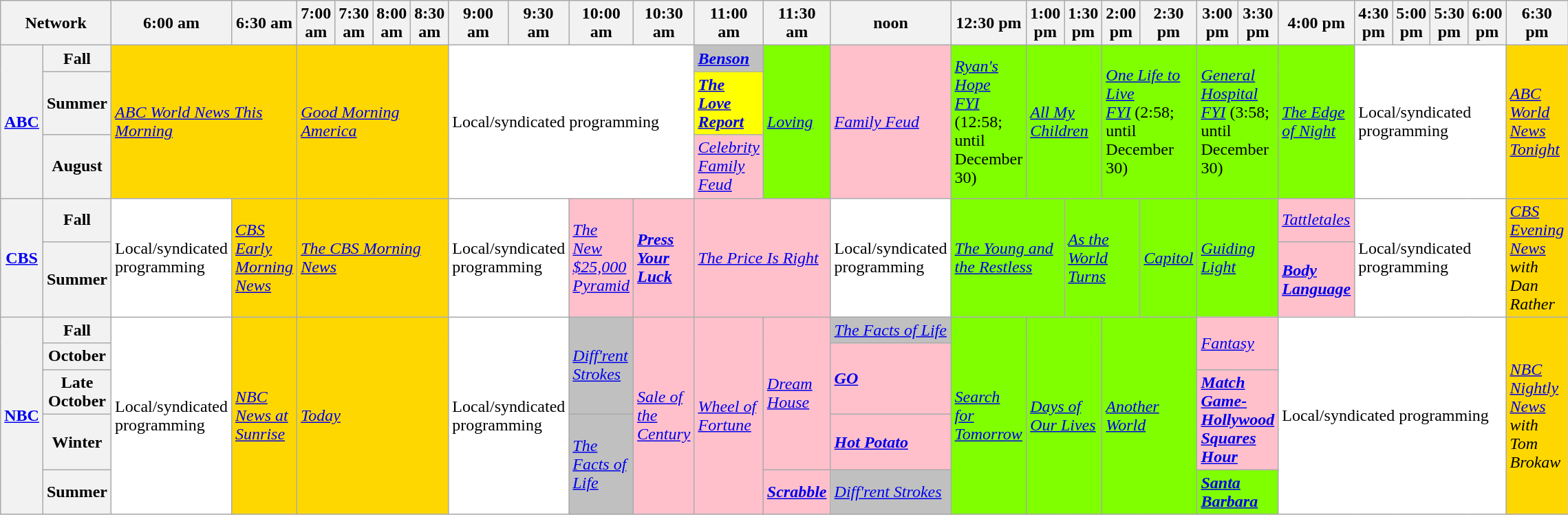<table class=wikitable>
<tr>
<th bgcolor="#C0C0C0" colspan="2">Network</th>
<th width="13%" bgcolor="#C0C0C0">6:00 am</th>
<th width="14%" bgcolor="#C0C0C0">6:30 am</th>
<th width="13%" bgcolor="#C0C0C0">7:00 am</th>
<th width="14%" bgcolor="#C0C0C0">7:30 am</th>
<th width="13%" bgcolor="#C0C0C0">8:00 am</th>
<th width="14%" bgcolor="#C0C0C0">8:30 am</th>
<th width="13%" bgcolor="#C0C0C0">9:00 am</th>
<th width="14%" bgcolor="#C0C0C0">9:30 am</th>
<th width="13%" bgcolor="#C0C0C0">10:00 am</th>
<th width="14%" bgcolor="#C0C0C0">10:30 am</th>
<th width="13%" bgcolor="#C0C0C0">11:00 am</th>
<th width="14%" bgcolor="#C0C0C0">11:30 am</th>
<th width="13%" bgcolor="#C0C0C0">noon</th>
<th width="14%" bgcolor="#C0C0C0">12:30 pm</th>
<th width="13%" bgcolor="#C0C0C0">1:00 pm</th>
<th width="14%" bgcolor="#C0C0C0">1:30 pm</th>
<th width="13%" bgcolor="#C0C0C0">2:00 pm</th>
<th width="14%" bgcolor="#C0C0C0">2:30 pm</th>
<th width="13%" bgcolor="#C0C0C0">3:00 pm</th>
<th width="14%" bgcolor="#C0C0C0">3:30 pm</th>
<th width="13%" bgcolor="#C0C0C0">4:00 pm</th>
<th width="14%" bgcolor="#C0C0C0">4:30 pm</th>
<th width="14%" bgcolor="#C0C0C0">5:00 pm</th>
<th width="14%" bgcolor="#C0C0C0">5:30 pm</th>
<th width="13%" bgcolor="#C0C0C0">6:00 pm</th>
<th width="13%" bgcolor="#C0C0C0">6:30 pm</th>
</tr>
<tr>
<th bgcolor="#C0C0C0" rowspan="3"><a href='#'>ABC</a></th>
<th>Fall</th>
<td bgcolor="gold" rowspan="3"colspan="2"><em><a href='#'>ABC World News This Morning</a></em></td>
<td bgcolor="gold" rowspan="3"colspan="4"><em><a href='#'>Good Morning America</a></em></td>
<td bgcolor="white" rowspan="3"colspan="4">Local/syndicated programming</td>
<td bgcolor="C0C0C0" rowspan="1"><strong><em><a href='#'>Benson</a></em></strong></td>
<td bgcolor="chartreuse" rowspan="3"><em><a href='#'>Loving</a></em></td>
<td bgcolor="pink" rowspan="3"><em><a href='#'>Family Feud</a></em></td>
<td bgcolor="chartreuse" rowspan="3"><em><a href='#'>Ryan's Hope</a></em><br><em><a href='#'>FYI</a></em> (12:58; until December 30)</td>
<td bgcolor="chartreuse" rowspan="3"colspan="2"><em><a href='#'>All My Children</a></em></td>
<td bgcolor="chartreuse" rowspan="3"colspan="2"><em><a href='#'>One Life to Live</a></em><br><em><a href='#'>FYI</a></em> (2:58; until December 30)</td>
<td bgcolor="chartreuse" rowspan="3"colspan="2"><em><a href='#'>General Hospital</a></em><br><em><a href='#'>FYI</a></em> (3:58; until December 30)</td>
<td bgcolor="chartreuse" rowspan="3"><em><a href='#'>The Edge of Night</a></em></td>
<td bgcolor="white" rowspan="3"colspan="4">Local/syndicated programming</td>
<td bgcolor="gold" rowspan="3"colspan="1"><em><a href='#'>ABC World News Tonight</a></em></td>
</tr>
<tr>
<th>Summer</th>
<td bgcolor="yellow" rowspan="1"><strong><em><a href='#'>The Love Report</a></em></strong></td>
</tr>
<tr>
<th>August</th>
<td bgcolor="pink" rowspan="1"><em><a href='#'>Celebrity Family Feud</a></em></td>
</tr>
<tr>
<th bgcolor="#C0C0C0" rowspan="2"><a href='#'>CBS</a></th>
<th>Fall</th>
<td bgcolor="white"rowspan="2">Local/syndicated programming</td>
<td bgcolor="gold"rowspan="2"colspan="1"><em><a href='#'>CBS Early Morning News</a></em></td>
<td bgcolor="gold"rowspan="2"colspan="4"><em><a href='#'>The CBS Morning News</a></em></td>
<td bgcolor="white"rowspan="2"colspan="2">Local/syndicated programming</td>
<td bgcolor="pink"rowspan="2"><em><a href='#'>The New $25,000 Pyramid</a></em></td>
<td bgcolor="pink"rowspan="2"><strong><em><a href='#'>Press Your Luck</a></em></strong></td>
<td bgcolor="pink"rowspan="2"colspan="2"><em><a href='#'>The Price Is Right</a></em></td>
<td bgcolor="white"rowspan="2">Local/syndicated programming</td>
<td bgcolor="chartreuse"rowspan="2"colspan="2"><em><a href='#'>The Young and the Restless</a></em></td>
<td bgcolor="chartreuse"rowspan="2"colspan="2"><em><a href='#'>As the World Turns</a></em></td>
<td bgcolor="chartreuse"rowspan="2"><em><a href='#'>Capitol</a></em></td>
<td bgcolor="chartreuse"rowspan="2"colspan="2"><em><a href='#'>Guiding Light</a></em></td>
<td bgcolor="pink"rowspan="1"><em><a href='#'>Tattletales</a></em></td>
<td bgcolor="white"rowspan="2"colspan="4">Local/syndicated programming</td>
<td bgcolor="gold"rowspan="2"><em><a href='#'>CBS Evening News</a> with Dan Rather</em></td>
</tr>
<tr>
<th>Summer</th>
<td bgcolor="pink" rowspan="1"><strong><em><a href='#'>Body Language</a></em></strong></td>
</tr>
<tr>
<th bgcolor="#C0C0C0" rowspan="5"><a href='#'>NBC</a></th>
<th>Fall</th>
<td bgcolor="white"rowspan="5">Local/syndicated programming</td>
<td bgcolor="gold"rowspan="5"colspan="1"><em><a href='#'>NBC News at Sunrise</a></em></td>
<td bgcolor="gold" rowspan="5"colspan="4"><em><a href='#'>Today</a></em></td>
<td bgcolor="white" rowspan="5"colspan="2">Local/syndicated programming</td>
<td bgcolor="C0C0C0" rowspan="3"><em><a href='#'>Diff'rent Strokes</a></em></td>
<td bgcolor="pink"rowspan="5"><em><a href='#'>Sale of the Century</a></em></td>
<td bgcolor="pink"rowspan="5"><em><a href='#'>Wheel of Fortune</a></em></td>
<td bgcolor="pink"rowspan="4"><em><a href='#'>Dream House</a></em></td>
<td bgcolor="C0C0C0"rowspan="1"><em><a href='#'>The Facts of Life</a></em></td>
<td bgcolor="chartreuse" rowspan="5"><em><a href='#'>Search for Tomorrow</a></em></td>
<td bgcolor="chartreuse" rowspan="5"colspan="2"><em><a href='#'>Days of Our Lives</a></em></td>
<td bgcolor="chartreuse" rowspan="5"colspan="2"><em><a href='#'>Another World</a></em></td>
<td bgcolor="pink" rowspan="2"colspan="2"><em><a href='#'>Fantasy</a></em></td>
<td bgcolor="white" rowspan="5"colspan="5">Local/syndicated programming</td>
<td bgcolor="gold"rowspan="5"><em><a href='#'>NBC Nightly News</a> with Tom Brokaw</em></td>
</tr>
<tr>
<th>October</th>
<td bgcolor="pink"rowspan="2"><strong><em><a href='#'>GO</a></em></strong></td>
</tr>
<tr>
<th>Late October</th>
<td bgcolor="pink" rowspan="2"colspan="2"><strong><em><a href='#'>Match Game-Hollywood Squares Hour</a></em></strong></td>
</tr>
<tr>
<th>Winter</th>
<td bgcolor="C0C0C0"rowspan="2"><em><a href='#'>The Facts of Life</a></em></td>
<td bgcolor="pink"rowspan="1"><strong><em><a href='#'>Hot Potato</a></em></strong></td>
</tr>
<tr>
<th>Summer</th>
<td bgcolor="pink"rowspan="1"><strong><em><a href='#'>Scrabble</a></em></strong></td>
<td bgcolor="C0C0C0"rowspan="1"><em><a href='#'>Diff'rent Strokes</a></em></td>
<td bgcolor="chartreuse"rowspan="1"colspan="2"><strong><em><a href='#'>Santa Barbara</a></em></strong></td>
</tr>
</table>
